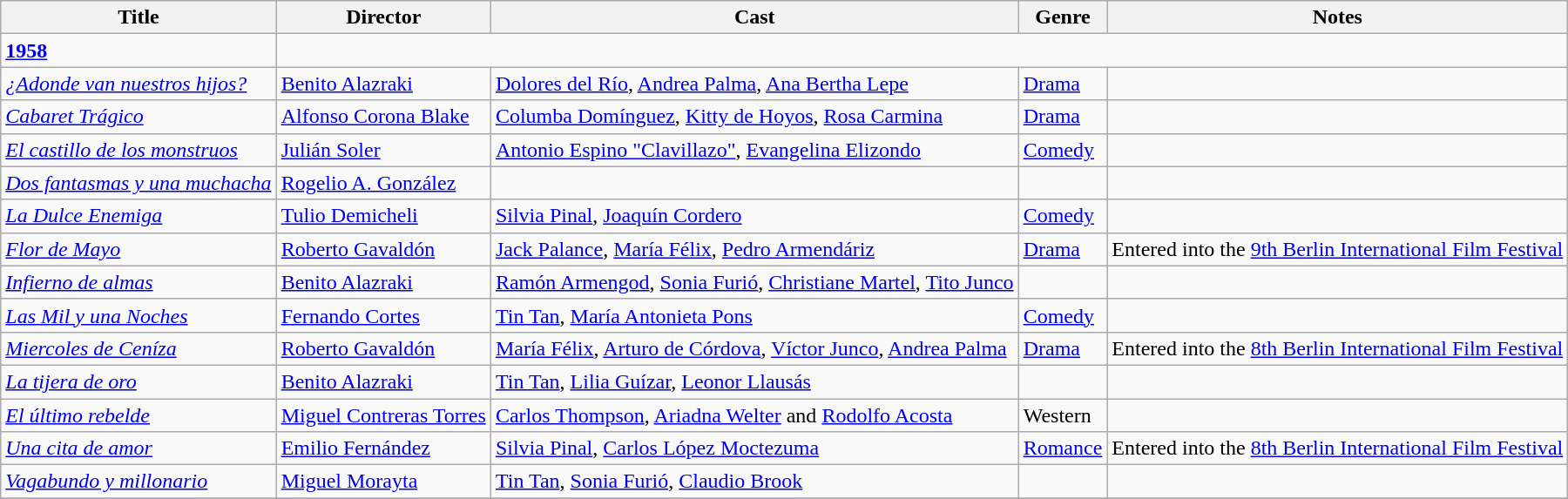<table class="wikitable">
<tr>
<th>Title</th>
<th>Director</th>
<th>Cast</th>
<th>Genre</th>
<th>Notes</th>
</tr>
<tr>
<td><strong><a href='#'>1958</a></strong></td>
</tr>
<tr>
<td><em><a href='#'>¿Adonde van nuestros hijos?</a></em></td>
<td><a href='#'>Benito Alazraki</a></td>
<td><a href='#'>Dolores del Río</a>, <a href='#'>Andrea Palma</a>, <a href='#'>Ana Bertha Lepe</a></td>
<td><a href='#'>Drama</a></td>
<td></td>
</tr>
<tr>
<td><em><a href='#'>Cabaret Trágico</a></em></td>
<td><a href='#'>Alfonso Corona Blake</a></td>
<td><a href='#'>Columba Domínguez</a>, <a href='#'>Kitty de Hoyos</a>, <a href='#'>Rosa Carmina</a></td>
<td><a href='#'>Drama</a></td>
<td></td>
</tr>
<tr>
<td><em><a href='#'>El castillo de los monstruos</a></em></td>
<td><a href='#'>Julián Soler</a></td>
<td><a href='#'>Antonio Espino "Clavillazo"</a>, <a href='#'>Evangelina Elizondo</a></td>
<td><a href='#'>Comedy</a></td>
<td></td>
</tr>
<tr>
<td><em><a href='#'>Dos fantasmas y una muchacha</a></em></td>
<td><a href='#'>Rogelio A. González</a></td>
<td></td>
<td></td>
<td></td>
</tr>
<tr>
<td><em><a href='#'>La Dulce Enemiga</a></em></td>
<td><a href='#'>Tulio Demicheli</a></td>
<td><a href='#'>Silvia Pinal</a>, <a href='#'>Joaquín Cordero</a></td>
<td><a href='#'>Comedy</a></td>
<td></td>
</tr>
<tr>
<td><em><a href='#'>Flor de Mayo</a></em></td>
<td><a href='#'>Roberto Gavaldón</a></td>
<td><a href='#'>Jack Palance</a>, <a href='#'>María Félix</a>, <a href='#'>Pedro Armendáriz</a></td>
<td><a href='#'>Drama</a></td>
<td>Entered into the <a href='#'>9th Berlin International Film Festival</a></td>
</tr>
<tr>
<td><em><a href='#'>Infierno de almas</a></em></td>
<td><a href='#'>Benito Alazraki</a></td>
<td><a href='#'>Ramón Armengod</a>, <a href='#'>Sonia Furió</a>, <a href='#'>Christiane Martel</a>, <a href='#'>Tito Junco</a></td>
<td></td>
<td></td>
</tr>
<tr>
<td><em><a href='#'>Las Mil y una Noches</a></em></td>
<td><a href='#'>Fernando Cortes</a></td>
<td><a href='#'>Tin Tan</a>, <a href='#'>María Antonieta Pons</a></td>
<td><a href='#'>Comedy</a></td>
<td></td>
</tr>
<tr>
<td><em><a href='#'>Miercoles de Ceníza</a></em></td>
<td><a href='#'>Roberto Gavaldón</a></td>
<td><a href='#'>María Félix</a>, <a href='#'>Arturo de Córdova</a>, <a href='#'>Víctor Junco</a>, <a href='#'>Andrea Palma</a></td>
<td><a href='#'>Drama</a></td>
<td>Entered into the <a href='#'>8th Berlin International Film Festival</a></td>
</tr>
<tr>
<td><em><a href='#'>La tijera de oro</a></em></td>
<td><a href='#'>Benito Alazraki</a></td>
<td><a href='#'>Tin Tan</a>, <a href='#'>Lilia Guízar</a>, <a href='#'>Leonor Llausás</a></td>
<td></td>
<td></td>
</tr>
<tr>
<td><em><a href='#'>El último rebelde</a></em></td>
<td><a href='#'>Miguel Contreras Torres</a></td>
<td><a href='#'>Carlos Thompson</a>, <a href='#'>Ariadna Welter</a> and <a href='#'>Rodolfo Acosta</a></td>
<td>Western</td>
<td></td>
</tr>
<tr>
<td><em><a href='#'>Una cita de amor</a></em></td>
<td><a href='#'>Emilio Fernández</a></td>
<td><a href='#'>Silvia Pinal</a>, <a href='#'>Carlos López Moctezuma</a></td>
<td><a href='#'>Romance</a></td>
<td>Entered into the <a href='#'>8th Berlin International Film Festival</a></td>
</tr>
<tr>
<td><em><a href='#'>Vagabundo y millonario</a></em></td>
<td><a href='#'>Miguel Morayta</a></td>
<td><a href='#'>Tin Tan</a>, <a href='#'>Sonia Furió</a>, <a href='#'>Claudio Brook</a></td>
<td></td>
<td></td>
</tr>
<tr>
</tr>
</table>
